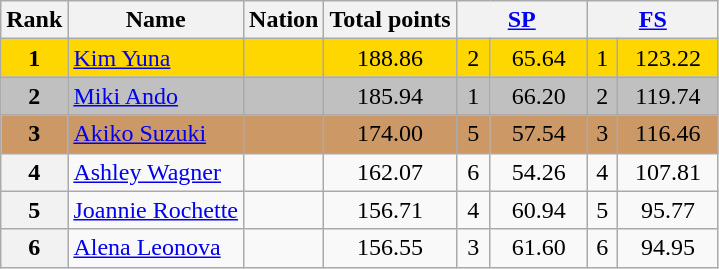<table class="wikitable sortable">
<tr>
<th>Rank</th>
<th>Name</th>
<th>Nation</th>
<th>Total points</th>
<th colspan="2" width="80px"><a href='#'>SP</a></th>
<th colspan="2" width="80px"><a href='#'>FS</a></th>
</tr>
<tr bgcolor="gold">
<td align="center"><strong>1</strong></td>
<td><a href='#'>Kim Yuna</a></td>
<td></td>
<td align="center">188.86</td>
<td align="center">2</td>
<td align="center">65.64</td>
<td align="center">1</td>
<td align="center">123.22</td>
</tr>
<tr bgcolor="silver">
<td align="center"><strong>2</strong></td>
<td><a href='#'>Miki Ando</a></td>
<td></td>
<td align="center">185.94</td>
<td align="center">1</td>
<td align="center">66.20</td>
<td align="center">2</td>
<td align="center">119.74</td>
</tr>
<tr bgcolor="cc9966">
<td align="center"><strong>3</strong></td>
<td><a href='#'>Akiko Suzuki</a></td>
<td></td>
<td align="center">174.00</td>
<td align="center">5</td>
<td align="center">57.54</td>
<td align="center">3</td>
<td align="center">116.46</td>
</tr>
<tr>
<th>4</th>
<td><a href='#'>Ashley Wagner</a></td>
<td></td>
<td align="center">162.07</td>
<td align="center">6</td>
<td align="center">54.26</td>
<td align="center">4</td>
<td align="center">107.81</td>
</tr>
<tr>
<th>5</th>
<td><a href='#'>Joannie Rochette</a></td>
<td></td>
<td align="center">156.71</td>
<td align="center">4</td>
<td align="center">60.94</td>
<td align="center">5</td>
<td align="center">95.77</td>
</tr>
<tr>
<th>6</th>
<td><a href='#'>Alena Leonova</a></td>
<td></td>
<td align="center">156.55</td>
<td align="center">3</td>
<td align="center">61.60</td>
<td align="center">6</td>
<td align="center">94.95</td>
</tr>
</table>
